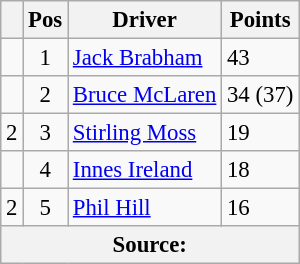<table class="wikitable" style="font-size: 95%;">
<tr>
<th></th>
<th>Pos</th>
<th>Driver</th>
<th>Points</th>
</tr>
<tr>
<td align="left"></td>
<td align="center">1</td>
<td> <a href='#'>Jack Brabham</a></td>
<td align="left">43</td>
</tr>
<tr>
<td align="left"></td>
<td align="center">2</td>
<td> <a href='#'>Bruce McLaren</a></td>
<td align="left">34 (37)</td>
</tr>
<tr>
<td align="left"> 2</td>
<td align="center">3</td>
<td> <a href='#'>Stirling Moss</a></td>
<td align="left">19</td>
</tr>
<tr>
<td align="left"></td>
<td align="center">4</td>
<td> <a href='#'>Innes Ireland</a></td>
<td align="left">18</td>
</tr>
<tr>
<td align="left"> 2</td>
<td align="center">5</td>
<td> <a href='#'>Phil Hill</a></td>
<td align="left">16</td>
</tr>
<tr>
<th colspan=4>Source:</th>
</tr>
</table>
